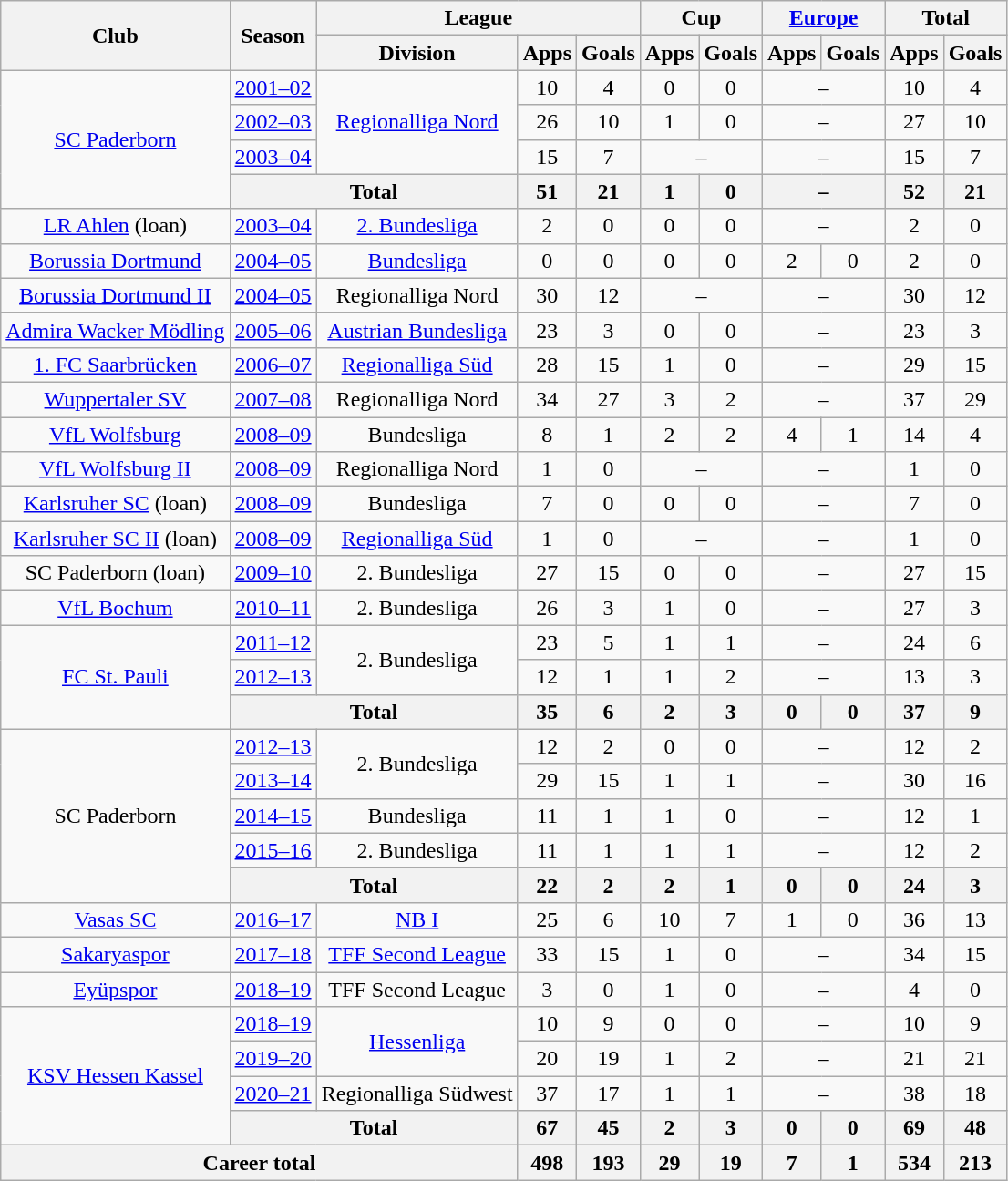<table class="wikitable" style="text-align:center">
<tr>
<th rowspan="2">Club</th>
<th rowspan="2">Season</th>
<th colspan="3">League</th>
<th colspan="2">Cup</th>
<th colspan="2"><a href='#'>Europe</a></th>
<th colspan="2">Total</th>
</tr>
<tr>
<th>Division</th>
<th>Apps</th>
<th>Goals</th>
<th>Apps</th>
<th>Goals</th>
<th>Apps</th>
<th>Goals</th>
<th>Apps</th>
<th>Goals</th>
</tr>
<tr>
<td rowspan="4"><a href='#'>SC Paderborn</a></td>
<td><a href='#'>2001–02</a></td>
<td rowspan="3"><a href='#'>Regionalliga Nord</a></td>
<td>10</td>
<td>4</td>
<td>0</td>
<td>0</td>
<td colspan="2">–</td>
<td>10</td>
<td>4</td>
</tr>
<tr>
<td><a href='#'>2002–03</a></td>
<td>26</td>
<td>10</td>
<td>1</td>
<td>0</td>
<td colspan="2">–</td>
<td>27</td>
<td>10</td>
</tr>
<tr>
<td><a href='#'>2003–04</a></td>
<td>15</td>
<td>7</td>
<td colspan="2">–</td>
<td colspan="2">–</td>
<td>15</td>
<td>7</td>
</tr>
<tr>
<th colspan="2">Total</th>
<th>51</th>
<th>21</th>
<th>1</th>
<th>0</th>
<th colspan="2">–</th>
<th>52</th>
<th>21</th>
</tr>
<tr>
<td><a href='#'>LR Ahlen</a> (loan)</td>
<td><a href='#'>2003–04</a></td>
<td><a href='#'>2. Bundesliga</a></td>
<td>2</td>
<td>0</td>
<td>0</td>
<td>0</td>
<td colspan="2">–</td>
<td>2</td>
<td>0</td>
</tr>
<tr>
<td><a href='#'>Borussia Dortmund</a></td>
<td><a href='#'>2004–05</a></td>
<td><a href='#'>Bundesliga</a></td>
<td>0</td>
<td>0</td>
<td>0</td>
<td>0</td>
<td>2</td>
<td>0</td>
<td>2</td>
<td>0</td>
</tr>
<tr>
<td><a href='#'>Borussia Dortmund II</a></td>
<td><a href='#'>2004–05</a></td>
<td>Regionalliga Nord</td>
<td>30</td>
<td>12</td>
<td colspan="2">–</td>
<td colspan="2">–</td>
<td>30</td>
<td>12</td>
</tr>
<tr>
<td><a href='#'>Admira Wacker Mödling</a></td>
<td><a href='#'>2005–06</a></td>
<td><a href='#'>Austrian Bundesliga</a></td>
<td>23</td>
<td>3</td>
<td>0</td>
<td>0</td>
<td colspan="2">–</td>
<td>23</td>
<td>3</td>
</tr>
<tr>
<td><a href='#'>1. FC Saarbrücken</a></td>
<td><a href='#'>2006–07</a></td>
<td><a href='#'>Regionalliga Süd</a></td>
<td>28</td>
<td>15</td>
<td>1</td>
<td>0</td>
<td colspan="2">–</td>
<td>29</td>
<td>15</td>
</tr>
<tr>
<td><a href='#'>Wuppertaler SV</a></td>
<td><a href='#'>2007–08</a></td>
<td>Regionalliga Nord</td>
<td>34</td>
<td>27</td>
<td>3</td>
<td>2</td>
<td colspan="2">–</td>
<td>37</td>
<td>29</td>
</tr>
<tr>
<td><a href='#'>VfL Wolfsburg</a></td>
<td><a href='#'>2008–09</a></td>
<td>Bundesliga</td>
<td>8</td>
<td>1</td>
<td>2</td>
<td>2</td>
<td>4</td>
<td>1</td>
<td>14</td>
<td>4</td>
</tr>
<tr>
<td><a href='#'>VfL Wolfsburg II</a></td>
<td><a href='#'>2008–09</a></td>
<td>Regionalliga Nord</td>
<td>1</td>
<td>0</td>
<td colspan="2">–</td>
<td colspan="2">–</td>
<td>1</td>
<td>0</td>
</tr>
<tr>
<td><a href='#'>Karlsruher SC</a> (loan)</td>
<td><a href='#'>2008–09</a></td>
<td>Bundesliga</td>
<td>7</td>
<td>0</td>
<td>0</td>
<td>0</td>
<td colspan="2">–</td>
<td>7</td>
<td>0</td>
</tr>
<tr>
<td><a href='#'>Karlsruher SC II</a> (loan)</td>
<td><a href='#'>2008–09</a></td>
<td><a href='#'>Regionalliga Süd</a></td>
<td>1</td>
<td>0</td>
<td colspan="2">–</td>
<td colspan="2">–</td>
<td>1</td>
<td>0</td>
</tr>
<tr>
<td>SC Paderborn (loan)</td>
<td><a href='#'>2009–10</a></td>
<td>2. Bundesliga</td>
<td>27</td>
<td>15</td>
<td>0</td>
<td>0</td>
<td colspan="2">–</td>
<td>27</td>
<td>15</td>
</tr>
<tr>
<td><a href='#'>VfL Bochum</a></td>
<td><a href='#'>2010–11</a></td>
<td>2. Bundesliga</td>
<td>26</td>
<td>3</td>
<td>1</td>
<td>0</td>
<td colspan="2">–</td>
<td>27</td>
<td>3</td>
</tr>
<tr>
<td rowspan="3"><a href='#'>FC St. Pauli</a></td>
<td><a href='#'>2011–12</a></td>
<td rowspan="2">2. Bundesliga</td>
<td>23</td>
<td>5</td>
<td>1</td>
<td>1</td>
<td colspan="2">–</td>
<td>24</td>
<td>6</td>
</tr>
<tr>
<td><a href='#'>2012–13</a></td>
<td>12</td>
<td>1</td>
<td>1</td>
<td>2</td>
<td colspan="2">–</td>
<td>13</td>
<td>3</td>
</tr>
<tr>
<th colspan="2">Total</th>
<th>35</th>
<th>6</th>
<th>2</th>
<th>3</th>
<th>0</th>
<th>0</th>
<th>37</th>
<th>9</th>
</tr>
<tr>
<td rowspan="5">SC Paderborn</td>
<td><a href='#'>2012–13</a></td>
<td rowspan="2">2. Bundesliga</td>
<td>12</td>
<td>2</td>
<td>0</td>
<td>0</td>
<td colspan="2">–</td>
<td>12</td>
<td>2</td>
</tr>
<tr>
<td><a href='#'>2013–14</a></td>
<td>29</td>
<td>15</td>
<td>1</td>
<td>1</td>
<td colspan="2">–</td>
<td>30</td>
<td>16</td>
</tr>
<tr>
<td><a href='#'>2014–15</a></td>
<td>Bundesliga</td>
<td>11</td>
<td>1</td>
<td>1</td>
<td>0</td>
<td colspan="2">–</td>
<td>12</td>
<td>1</td>
</tr>
<tr>
<td><a href='#'>2015–16</a></td>
<td>2. Bundesliga</td>
<td>11</td>
<td>1</td>
<td>1</td>
<td>1</td>
<td colspan="2">–</td>
<td>12</td>
<td>2</td>
</tr>
<tr>
<th colspan="2">Total</th>
<th>22</th>
<th>2</th>
<th>2</th>
<th>1</th>
<th>0</th>
<th>0</th>
<th>24</th>
<th>3</th>
</tr>
<tr>
<td><a href='#'>Vasas SC</a></td>
<td><a href='#'>2016–17</a></td>
<td><a href='#'>NB I</a></td>
<td>25</td>
<td>6</td>
<td>10</td>
<td>7</td>
<td>1</td>
<td>0</td>
<td>36</td>
<td>13</td>
</tr>
<tr>
<td><a href='#'>Sakaryaspor</a></td>
<td><a href='#'>2017–18</a></td>
<td><a href='#'>TFF Second League</a></td>
<td>33</td>
<td>15</td>
<td>1</td>
<td>0</td>
<td colspan="2">–</td>
<td>34</td>
<td>15</td>
</tr>
<tr>
<td><a href='#'>Eyüpspor</a></td>
<td><a href='#'>2018–19</a></td>
<td>TFF Second League</td>
<td>3</td>
<td>0</td>
<td>1</td>
<td>0</td>
<td colspan="2">–</td>
<td>4</td>
<td>0</td>
</tr>
<tr>
<td rowspan="4"><a href='#'>KSV Hessen Kassel</a></td>
<td><a href='#'>2018–19</a></td>
<td rowspan="2"><a href='#'>Hessenliga</a></td>
<td>10</td>
<td>9</td>
<td>0</td>
<td>0</td>
<td colspan="2">–</td>
<td>10</td>
<td>9</td>
</tr>
<tr>
<td><a href='#'>2019–20</a></td>
<td>20</td>
<td>19</td>
<td>1</td>
<td>2</td>
<td colspan="2">–</td>
<td>21</td>
<td>21</td>
</tr>
<tr>
<td><a href='#'>2020–21</a></td>
<td>Regionalliga Südwest</td>
<td>37</td>
<td>17</td>
<td>1</td>
<td>1</td>
<td colspan="2">–</td>
<td>38</td>
<td>18</td>
</tr>
<tr>
<th colspan="2">Total</th>
<th>67</th>
<th>45</th>
<th>2</th>
<th>3</th>
<th>0</th>
<th>0</th>
<th>69</th>
<th>48</th>
</tr>
<tr>
<th colspan="3">Career total</th>
<th>498</th>
<th>193</th>
<th>29</th>
<th>19</th>
<th>7</th>
<th>1</th>
<th>534</th>
<th>213</th>
</tr>
</table>
